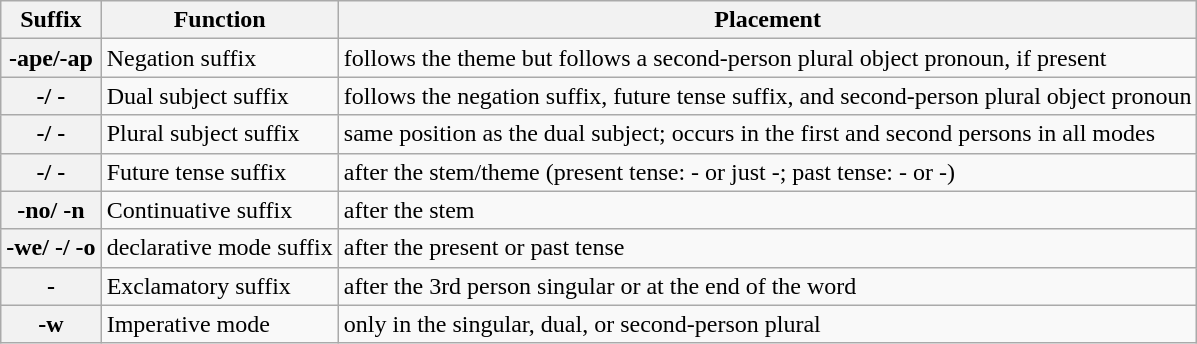<table class="wikitable" style="text-‐align:center">
<tr ‐>
<th>Suffix</th>
<th>Function</th>
<th>Placement</th>
</tr>
<tr ‐>
<th>-ape/-ap</th>
<td>Negation suffix</td>
<td>follows the theme but follows a second-person plural object pronoun, if present</td>
</tr>
<tr ‐>
<th>-/ -</th>
<td>Dual subject suffix</td>
<td>follows the negation suffix, future tense suffix, and second-person plural object pronoun</td>
</tr>
<tr ‐>
<th>-/ -</th>
<td>Plural subject suffix</td>
<td>same position as the dual subject; occurs in the first and second persons in all modes</td>
</tr>
<tr ‐>
<th>-/ -</th>
<td>Future tense suffix</td>
<td>after the stem/theme (present tense: - or just -; past tense: - or -)</td>
</tr>
<tr ‐>
<th>-no/ -n</th>
<td>Continuative suffix</td>
<td>after the stem</td>
</tr>
<tr ‐>
<th>-we/ -/ -o</th>
<td>declarative mode suffix</td>
<td>after the present or past tense</td>
</tr>
<tr ‐>
<th>-</th>
<td>Exclamatory suffix</td>
<td>after the 3rd person singular or at the end of the word</td>
</tr>
<tr ‐>
<th>-w</th>
<td>Imperative mode</td>
<td>only in the singular, dual, or second-person plural</td>
</tr>
</table>
